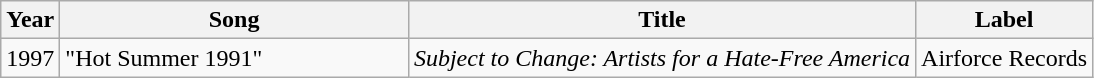<table class="wikitable" border="1">
<tr>
<th>Year</th>
<th width="225">Song</th>
<th>Title</th>
<th>Label</th>
</tr>
<tr>
<td>1997</td>
<td>"Hot Summer 1991"</td>
<td><em>Subject to Change: Artists for a Hate-Free America</em></td>
<td>Airforce Records</td>
</tr>
</table>
